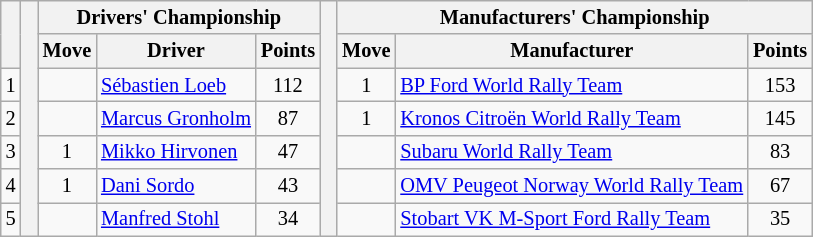<table class="wikitable" style="font-size:85%;">
<tr>
<th rowspan="2"></th>
<th rowspan="7" style="width:5px;"></th>
<th colspan="3">Drivers' Championship</th>
<th rowspan="7" style="width:5px;"></th>
<th colspan="3" nowrap>Manufacturers' Championship</th>
</tr>
<tr>
<th>Move</th>
<th>Driver</th>
<th>Points</th>
<th>Move</th>
<th>Manufacturer</th>
<th>Points</th>
</tr>
<tr>
<td align="center">1</td>
<td align="center"></td>
<td> <a href='#'>Sébastien Loeb</a></td>
<td align="center">112</td>
<td align="center"> 1</td>
<td> <a href='#'>BP Ford World Rally Team</a></td>
<td align="center">153</td>
</tr>
<tr>
<td align="center">2</td>
<td align="center"></td>
<td> <a href='#'>Marcus Gronholm</a></td>
<td align="center">87</td>
<td align="center"> 1</td>
<td> <a href='#'>Kronos Citroën World Rally Team</a></td>
<td align="center">145</td>
</tr>
<tr>
<td align="center">3</td>
<td align="center"> 1</td>
<td> <a href='#'>Mikko Hirvonen</a></td>
<td align="center">47</td>
<td align="center"></td>
<td> <a href='#'>Subaru World Rally Team</a></td>
<td align="center">83</td>
</tr>
<tr>
<td align="center">4</td>
<td align="center"> 1</td>
<td> <a href='#'>Dani Sordo</a></td>
<td align="center">43</td>
<td align="center"></td>
<td> <a href='#'>OMV Peugeot Norway World Rally Team</a></td>
<td align="center">67</td>
</tr>
<tr>
<td align="center">5</td>
<td align="center"></td>
<td> <a href='#'>Manfred Stohl</a></td>
<td align="center">34</td>
<td align="center"></td>
<td> <a href='#'>Stobart VK M-Sport Ford Rally Team</a></td>
<td align="center">35</td>
</tr>
</table>
